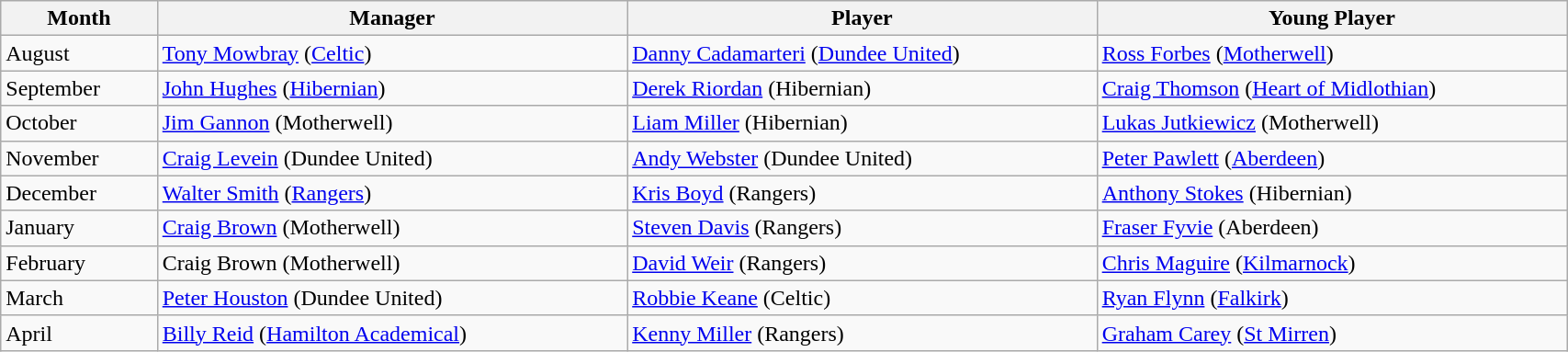<table class="wikitable" style="width: 90%">
<tr>
<th style="width: 10%">Month</th>
<th style="width: 30%">Manager</th>
<th style="width: 30%">Player</th>
<th style="width: 30%">Young Player</th>
</tr>
<tr>
<td>August</td>
<td><a href='#'>Tony Mowbray</a> (<a href='#'>Celtic</a>)</td>
<td><a href='#'>Danny Cadamarteri</a> (<a href='#'>Dundee United</a>)</td>
<td><a href='#'>Ross Forbes</a> (<a href='#'>Motherwell</a>)</td>
</tr>
<tr>
<td>September</td>
<td><a href='#'>John Hughes</a> (<a href='#'>Hibernian</a>)</td>
<td><a href='#'>Derek Riordan</a> (Hibernian)</td>
<td><a href='#'>Craig Thomson</a> (<a href='#'>Heart of Midlothian</a>)</td>
</tr>
<tr>
<td>October</td>
<td><a href='#'>Jim Gannon</a> (Motherwell)</td>
<td><a href='#'>Liam Miller</a> (Hibernian)</td>
<td><a href='#'>Lukas Jutkiewicz</a> (Motherwell)</td>
</tr>
<tr>
<td>November</td>
<td><a href='#'>Craig Levein</a> (Dundee United)</td>
<td><a href='#'>Andy Webster</a> (Dundee United)</td>
<td><a href='#'>Peter Pawlett</a> (<a href='#'>Aberdeen</a>)</td>
</tr>
<tr>
<td>December</td>
<td><a href='#'>Walter Smith</a> (<a href='#'>Rangers</a>)</td>
<td><a href='#'>Kris Boyd</a> (Rangers)</td>
<td><a href='#'>Anthony Stokes</a> (Hibernian)</td>
</tr>
<tr>
<td>January</td>
<td><a href='#'>Craig Brown</a> (Motherwell)</td>
<td><a href='#'>Steven Davis</a> (Rangers)</td>
<td><a href='#'>Fraser Fyvie</a> (Aberdeen)</td>
</tr>
<tr>
<td>February</td>
<td>Craig Brown (Motherwell)</td>
<td><a href='#'>David Weir</a> (Rangers)</td>
<td><a href='#'>Chris Maguire</a> (<a href='#'>Kilmarnock</a>)</td>
</tr>
<tr>
<td>March</td>
<td><a href='#'>Peter Houston</a> (Dundee United)</td>
<td><a href='#'>Robbie Keane</a> (Celtic)</td>
<td><a href='#'>Ryan Flynn</a> (<a href='#'>Falkirk</a>)</td>
</tr>
<tr>
<td>April</td>
<td><a href='#'>Billy Reid</a> (<a href='#'>Hamilton Academical</a>)</td>
<td><a href='#'>Kenny Miller</a> (Rangers)</td>
<td><a href='#'>Graham Carey</a> (<a href='#'>St Mirren</a>)</td>
</tr>
</table>
